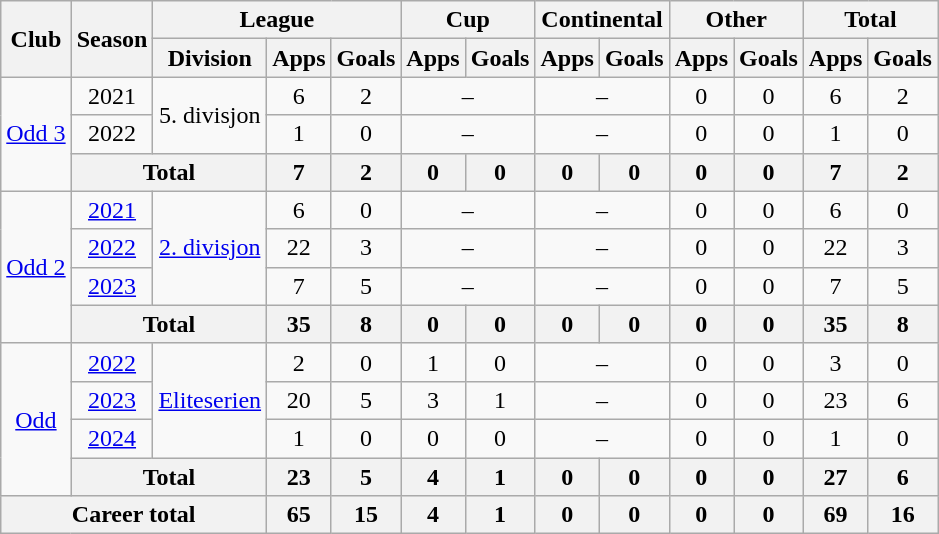<table class=wikitable style=text-align:center>
<tr>
<th rowspan=2>Club</th>
<th rowspan=2>Season</th>
<th colspan=3>League</th>
<th colspan=2>Cup</th>
<th colspan=2>Continental</th>
<th colspan=2>Other</th>
<th colspan=2>Total</th>
</tr>
<tr>
<th>Division</th>
<th>Apps</th>
<th>Goals</th>
<th>Apps</th>
<th>Goals</th>
<th>Apps</th>
<th>Goals</th>
<th>Apps</th>
<th>Goals</th>
<th>Apps</th>
<th>Goals</th>
</tr>
<tr>
<td rowspan="3"><a href='#'>Odd 3</a></td>
<td>2021</td>
<td rowspan="2">5. divisjon</td>
<td>6</td>
<td>2</td>
<td colspan="2">–</td>
<td colspan="2">–</td>
<td>0</td>
<td>0</td>
<td>6</td>
<td>2</td>
</tr>
<tr>
<td>2022</td>
<td>1</td>
<td>0</td>
<td colspan="2">–</td>
<td colspan="2">–</td>
<td>0</td>
<td>0</td>
<td>1</td>
<td>0</td>
</tr>
<tr>
<th colspan=2><strong>Total</strong></th>
<th>7</th>
<th>2</th>
<th>0</th>
<th>0</th>
<th>0</th>
<th>0</th>
<th>0</th>
<th>0</th>
<th>7</th>
<th>2</th>
</tr>
<tr>
<td rowspan="4"><a href='#'>Odd 2</a></td>
<td><a href='#'>2021</a></td>
<td rowspan="3"><a href='#'>2. divisjon</a></td>
<td>6</td>
<td>0</td>
<td colspan="2">–</td>
<td colspan="2">–</td>
<td>0</td>
<td>0</td>
<td>6</td>
<td>0</td>
</tr>
<tr>
<td><a href='#'>2022</a></td>
<td>22</td>
<td>3</td>
<td colspan="2">–</td>
<td colspan="2">–</td>
<td>0</td>
<td>0</td>
<td>22</td>
<td>3</td>
</tr>
<tr>
<td><a href='#'>2023</a></td>
<td>7</td>
<td>5</td>
<td colspan="2">–</td>
<td colspan="2">–</td>
<td>0</td>
<td>0</td>
<td>7</td>
<td>5</td>
</tr>
<tr>
<th colspan=2><strong>Total</strong></th>
<th>35</th>
<th>8</th>
<th>0</th>
<th>0</th>
<th>0</th>
<th>0</th>
<th>0</th>
<th>0</th>
<th>35</th>
<th>8</th>
</tr>
<tr>
<td rowspan="4"><a href='#'>Odd</a></td>
<td><a href='#'>2022</a></td>
<td rowspan="3"><a href='#'>Eliteserien</a></td>
<td>2</td>
<td>0</td>
<td>1</td>
<td>0</td>
<td colspan="2">–</td>
<td>0</td>
<td>0</td>
<td>3</td>
<td>0</td>
</tr>
<tr>
<td><a href='#'>2023</a></td>
<td>20</td>
<td>5</td>
<td>3</td>
<td>1</td>
<td colspan="2">–</td>
<td>0</td>
<td>0</td>
<td>23</td>
<td>6</td>
</tr>
<tr>
<td><a href='#'>2024</a></td>
<td>1</td>
<td>0</td>
<td>0</td>
<td>0</td>
<td colspan="2">–</td>
<td>0</td>
<td>0</td>
<td>1</td>
<td>0</td>
</tr>
<tr>
<th colspan=2><strong>Total</strong></th>
<th>23</th>
<th>5</th>
<th>4</th>
<th>1</th>
<th>0</th>
<th>0</th>
<th>0</th>
<th>0</th>
<th>27</th>
<th>6</th>
</tr>
<tr>
<th colspan=3><strong>Career total</strong></th>
<th>65</th>
<th>15</th>
<th>4</th>
<th>1</th>
<th>0</th>
<th>0</th>
<th>0</th>
<th>0</th>
<th>69</th>
<th>16</th>
</tr>
</table>
